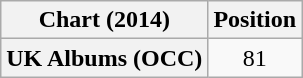<table class="wikitable plainrowheaders" style="text-align:center">
<tr>
<th scope="col">Chart (2014)</th>
<th scope="col">Position</th>
</tr>
<tr>
<th scope="row">UK Albums (OCC)</th>
<td>81</td>
</tr>
</table>
